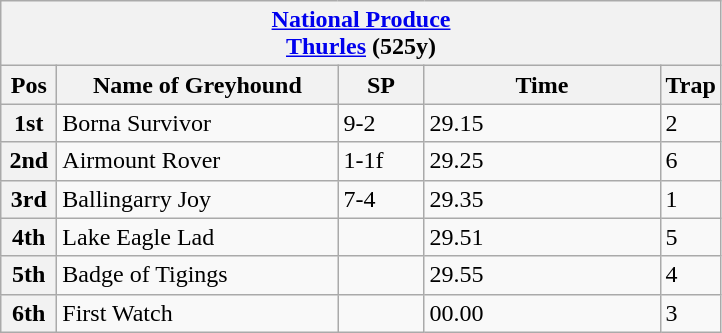<table class="wikitable">
<tr>
<th colspan="6"><a href='#'>National Produce</a><br> <a href='#'>Thurles</a> (525y)</th>
</tr>
<tr>
<th width=30>Pos</th>
<th width=180>Name of Greyhound</th>
<th width=50>SP</th>
<th width=150>Time</th>
<th width=30>Trap</th>
</tr>
<tr>
<th>1st</th>
<td>Borna Survivor </td>
<td>9-2</td>
<td>29.15</td>
<td>2</td>
</tr>
<tr>
<th>2nd</th>
<td>Airmount Rover</td>
<td>1-1f</td>
<td>29.25</td>
<td>6</td>
</tr>
<tr>
<th>3rd</th>
<td>Ballingarry Joy</td>
<td>7-4</td>
<td>29.35</td>
<td>1</td>
</tr>
<tr>
<th>4th</th>
<td>Lake Eagle Lad</td>
<td></td>
<td>29.51</td>
<td>5</td>
</tr>
<tr>
<th>5th</th>
<td>Badge of Tigings</td>
<td></td>
<td>29.55</td>
<td>4</td>
</tr>
<tr>
<th>6th</th>
<td>First Watch</td>
<td></td>
<td>00.00</td>
<td>3</td>
</tr>
</table>
